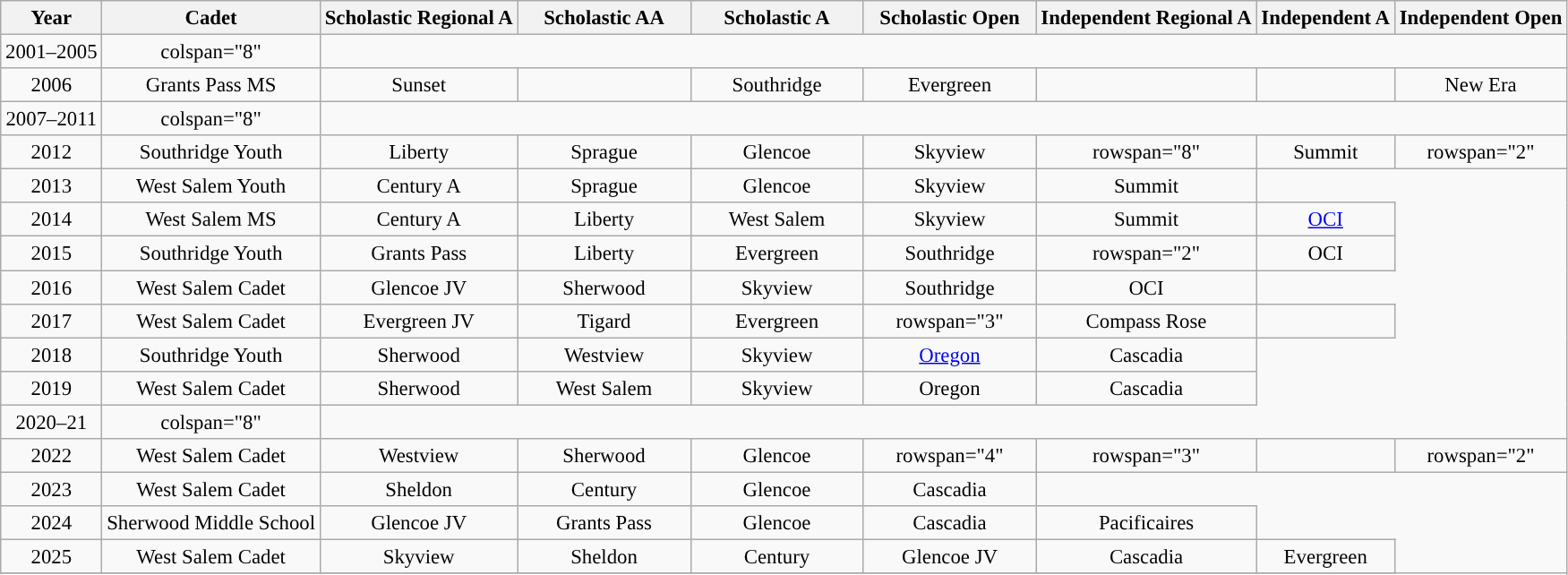<table class="wikitable" style="font-size: 95%; text-align:center;">
<tr>
<th>Year</th>
<th style="min-width: 8em;">Cadet</th>
<th style="min-width: 8em;">Scholastic Regional A</th>
<th style="min-width: 8em;">Scholastic AA</th>
<th style="min-width: 8em;">Scholastic A</th>
<th style="min-width: 8em;">Scholastic Open</th>
<th>Independent Regional A</th>
<th>Independent A</th>
<th>Independent Open</th>
</tr>
<tr>
<td>2001–2005</td>
<td>colspan="8" </td>
</tr>
<tr>
<td>2006</td>
<td>Grants Pass MS</td>
<td>Sunset</td>
<td></td>
<td>Southridge</td>
<td>Evergreen</td>
<td></td>
<td></td>
<td>New Era</td>
</tr>
<tr>
<td>2007–2011</td>
<td>colspan="8" </td>
</tr>
<tr>
<td>2012</td>
<td>Southridge Youth</td>
<td>Liberty</td>
<td>Sprague</td>
<td>Glencoe</td>
<td>Skyview</td>
<td>rowspan="8" </td>
<td>Summit</td>
<td>rowspan="2" </td>
</tr>
<tr>
<td>2013</td>
<td>West Salem Youth</td>
<td>Century A</td>
<td>Sprague</td>
<td>Glencoe</td>
<td>Skyview</td>
<td>Summit</td>
</tr>
<tr>
<td>2014</td>
<td>West Salem MS</td>
<td>Century A</td>
<td>Liberty</td>
<td>West Salem</td>
<td>Skyview</td>
<td>Summit</td>
<td><a href='#'>OCI</a></td>
</tr>
<tr>
<td>2015</td>
<td>Southridge Youth</td>
<td>Grants Pass</td>
<td>Liberty</td>
<td>Evergreen</td>
<td>Southridge</td>
<td>rowspan="2" </td>
<td>OCI</td>
</tr>
<tr>
<td>2016</td>
<td>West Salem Cadet</td>
<td>Glencoe JV</td>
<td>Sherwood</td>
<td>Skyview</td>
<td>Southridge</td>
<td>OCI</td>
</tr>
<tr>
<td>2017</td>
<td>West Salem Cadet</td>
<td>Evergreen JV</td>
<td>Tigard</td>
<td>Evergreen</td>
<td>rowspan="3" </td>
<td>Compass Rose</td>
<td></td>
</tr>
<tr>
<td>2018</td>
<td>Southridge Youth</td>
<td>Sherwood</td>
<td>Westview</td>
<td>Skyview</td>
<td><a href='#'>Oregon</a></td>
<td>Cascadia</td>
</tr>
<tr>
<td>2019</td>
<td>West Salem Cadet</td>
<td>Sherwood</td>
<td>West Salem</td>
<td>Skyview</td>
<td>Oregon</td>
<td>Cascadia</td>
</tr>
<tr>
<td>2020–21</td>
<td>colspan="8" </td>
</tr>
<tr>
<td>2022</td>
<td>West Salem Cadet</td>
<td>Westview</td>
<td>Sherwood</td>
<td>Glencoe</td>
<td>rowspan="4" </td>
<td>rowspan="3" </td>
<td></td>
<td>rowspan="2" </td>
</tr>
<tr>
<td>2023</td>
<td>West Salem Cadet</td>
<td>Sheldon</td>
<td>Century</td>
<td>Glencoe</td>
<td>Cascadia</td>
</tr>
<tr>
<td>2024</td>
<td>Sherwood Middle School</td>
<td>Glencoe JV</td>
<td>Grants Pass</td>
<td>Glencoe</td>
<td>Cascadia</td>
<td>Pacificaires</td>
</tr>
<tr>
<td>2025</td>
<td>West Salem Cadet</td>
<td>Skyview</td>
<td>Sheldon</td>
<td>Century</td>
<td>Glencoe JV</td>
<td>Cascadia</td>
<td>Evergreen</td>
</tr>
<tr>
</tr>
</table>
